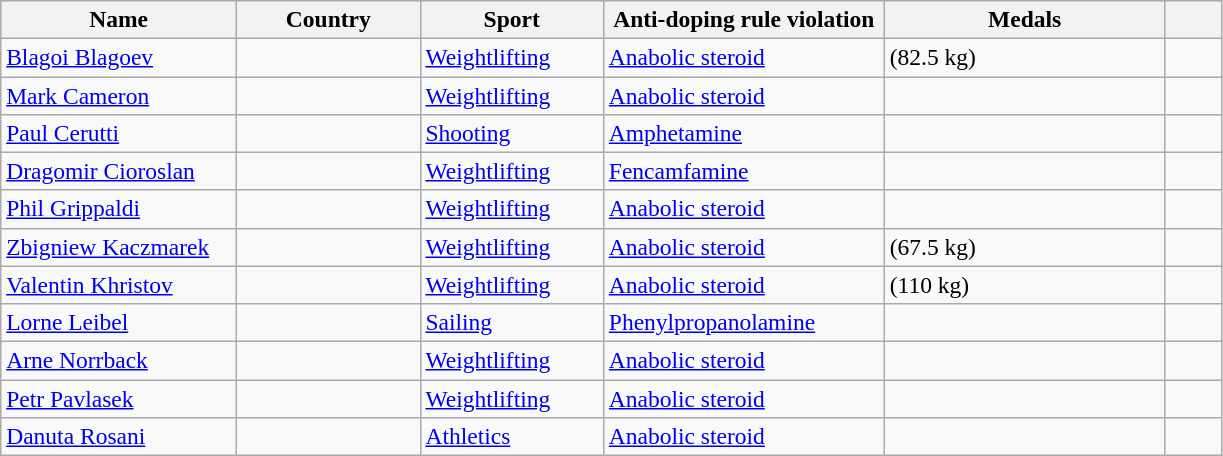<table class="wikitable sortable" style="font-size:98%;">
<tr>
<th style="width:150px;">Name</th>
<th style="width:115px;">Country</th>
<th style="width:115px;">Sport</th>
<th style="width:180px;">Anti-doping rule violation</th>
<th style="width:180px;">Medals</th>
<th style="width:30px;" class="unsortable"></th>
</tr>
<tr>
<td><a href='#'>Blagoi Blagoev</a></td>
<td></td>
<td><a href='#'>Weightlifting</a></td>
<td><a href='#'>Anabolic steroid</a></td>
<td> (82.5 kg)</td>
<td></td>
</tr>
<tr>
<td><a href='#'>Mark Cameron</a></td>
<td></td>
<td><a href='#'>Weightlifting</a></td>
<td><a href='#'>Anabolic steroid</a></td>
<td></td>
<td></td>
</tr>
<tr>
<td><a href='#'>Paul Cerutti</a></td>
<td></td>
<td><a href='#'>Shooting</a></td>
<td><a href='#'>Amphetamine</a></td>
<td></td>
<td></td>
</tr>
<tr>
<td><a href='#'>Dragomir Cioroslan</a></td>
<td></td>
<td><a href='#'>Weightlifting</a></td>
<td><a href='#'>Fencamfamine</a></td>
<td></td>
<td></td>
</tr>
<tr>
<td><a href='#'>Phil Grippaldi</a></td>
<td></td>
<td><a href='#'>Weightlifting</a></td>
<td><a href='#'>Anabolic steroid</a></td>
<td></td>
<td></td>
</tr>
<tr>
<td><a href='#'>Zbigniew Kaczmarek</a></td>
<td></td>
<td><a href='#'>Weightlifting</a></td>
<td><a href='#'>Anabolic steroid</a></td>
<td> (67.5 kg)</td>
<td></td>
</tr>
<tr>
<td><a href='#'>Valentin Khristov</a></td>
<td></td>
<td><a href='#'>Weightlifting</a></td>
<td><a href='#'>Anabolic steroid</a></td>
<td> (110 kg)</td>
<td></td>
</tr>
<tr>
<td><a href='#'>Lorne Leibel</a></td>
<td></td>
<td><a href='#'>Sailing</a></td>
<td><a href='#'>Phenylpropanolamine</a></td>
<td></td>
<td></td>
</tr>
<tr>
<td><a href='#'>Arne Norrback</a></td>
<td></td>
<td><a href='#'>Weightlifting</a></td>
<td><a href='#'>Anabolic steroid</a></td>
<td></td>
<td></td>
</tr>
<tr>
<td><a href='#'>Petr Pavlasek</a></td>
<td></td>
<td><a href='#'>Weightlifting</a></td>
<td><a href='#'>Anabolic steroid</a></td>
<td></td>
<td></td>
</tr>
<tr>
<td><a href='#'>Danuta Rosani</a></td>
<td></td>
<td><a href='#'>Athletics</a></td>
<td><a href='#'>Anabolic steroid</a></td>
<td></td>
<td></td>
</tr>
</table>
